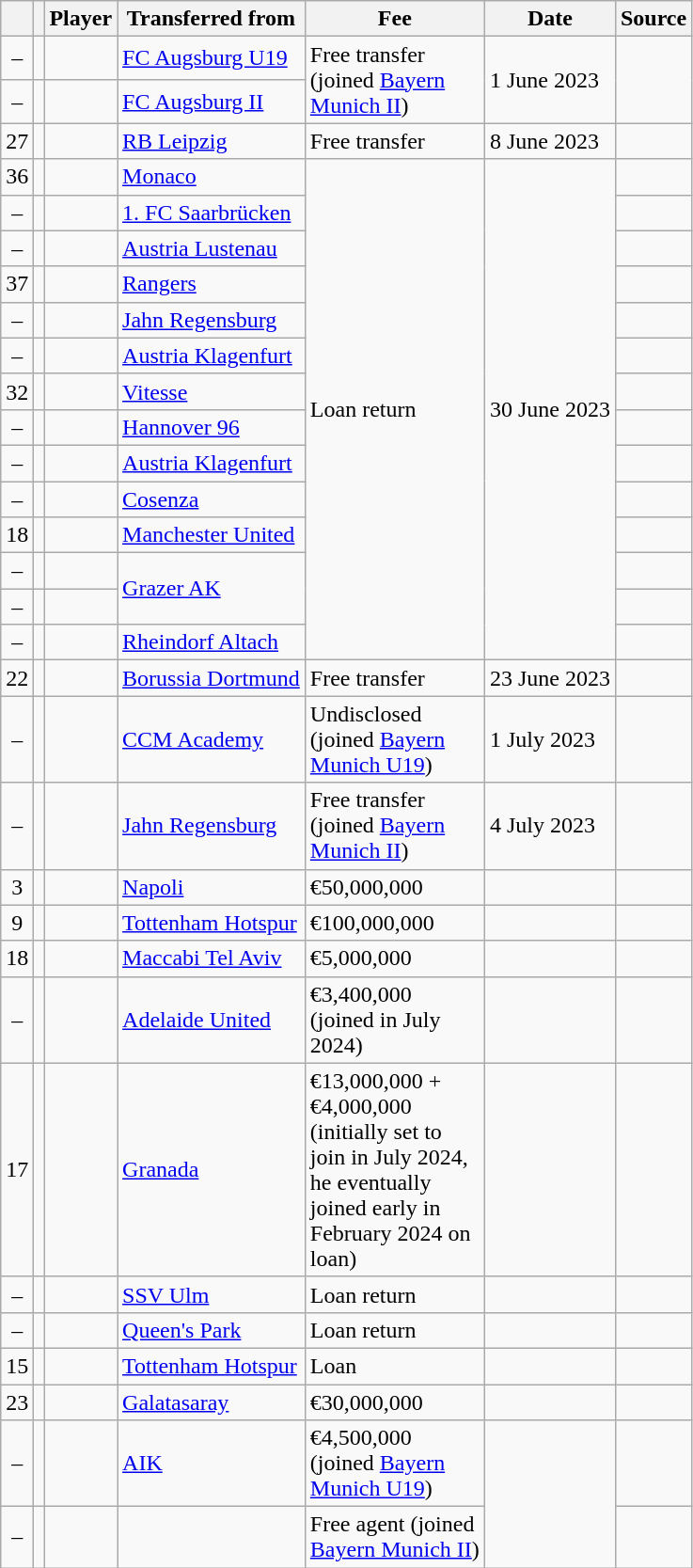<table class="wikitable plainrowheaders sortable">
<tr>
<th></th>
<th></th>
<th scope=col>Player</th>
<th>Transferred from</th>
<th scope=col; style="width: 120px;">Fee</th>
<th scope=col>Date</th>
<th scope=col>Source</th>
</tr>
<tr>
<td align=center>–</td>
<td align=center></td>
<td></td>
<td> <a href='#'>FC Augsburg U19</a></td>
<td rowspan="2">Free transfer<br>(joined <a href='#'>Bayern Munich II</a>)</td>
<td rowspan="2">1 June 2023</td>
<td rowspan="2"></td>
</tr>
<tr>
<td align=center>–</td>
<td align=center></td>
<td></td>
<td> <a href='#'>FC Augsburg II</a></td>
</tr>
<tr>
<td align=center>27</td>
<td align=center></td>
<td></td>
<td> <a href='#'>RB Leipzig</a></td>
<td>Free transfer</td>
<td>8 June 2023</td>
<td></td>
</tr>
<tr>
<td align=center>36</td>
<td align=center></td>
<td></td>
<td> <a href='#'>Monaco</a></td>
<td rowspan="14">Loan return</td>
<td rowspan="14">30 June 2023</td>
<td></td>
</tr>
<tr>
<td align=center>–</td>
<td align=center></td>
<td></td>
<td> <a href='#'>1. FC Saarbrücken</a></td>
<td></td>
</tr>
<tr>
<td align=center>–</td>
<td align=center></td>
<td></td>
<td> <a href='#'>Austria Lustenau</a></td>
<td></td>
</tr>
<tr>
<td align=center>37</td>
<td align=center></td>
<td></td>
<td> <a href='#'>Rangers</a></td>
<td></td>
</tr>
<tr>
<td align="center">–</td>
<td align="center"></td>
<td></td>
<td> <a href='#'>Jahn Regensburg</a></td>
<td></td>
</tr>
<tr>
<td align="center">–</td>
<td align="center"></td>
<td></td>
<td> <a href='#'>Austria Klagenfurt</a></td>
<td></td>
</tr>
<tr>
<td align="center">32</td>
<td align="center"></td>
<td></td>
<td> <a href='#'>Vitesse</a></td>
<td></td>
</tr>
<tr>
<td align="center">–</td>
<td align="center"></td>
<td></td>
<td> <a href='#'>Hannover 96</a></td>
<td></td>
</tr>
<tr>
<td align="center">–</td>
<td align="center"></td>
<td></td>
<td> <a href='#'>Austria Klagenfurt</a></td>
<td></td>
</tr>
<tr>
<td align="center">–</td>
<td align="center"></td>
<td></td>
<td> <a href='#'>Cosenza</a></td>
<td></td>
</tr>
<tr>
<td align="center">18</td>
<td align="center"></td>
<td></td>
<td> <a href='#'>Manchester United</a></td>
<td></td>
</tr>
<tr>
<td align=center>–</td>
<td align=center></td>
<td></td>
<td rowspan="2"> <a href='#'>Grazer AK</a></td>
<td></td>
</tr>
<tr>
<td align=center>–</td>
<td align=center></td>
<td></td>
<td></td>
</tr>
<tr>
<td align=center>–</td>
<td align=center></td>
<td></td>
<td> <a href='#'>Rheindorf Altach</a></td>
<td></td>
</tr>
<tr>
<td align=center>22</td>
<td align=center></td>
<td></td>
<td> <a href='#'>Borussia Dortmund</a></td>
<td>Free transfer</td>
<td>23 June 2023</td>
<td></td>
</tr>
<tr>
<td align=center>–</td>
<td align=center></td>
<td></td>
<td> <a href='#'>CCM Academy</a></td>
<td>Undisclosed<br>(joined <a href='#'>Bayern Munich U19</a>)</td>
<td>1 July 2023</td>
<td></td>
</tr>
<tr>
<td align=center>–</td>
<td align=center></td>
<td></td>
<td> <a href='#'>Jahn Regensburg</a></td>
<td>Free transfer<br>(joined <a href='#'>Bayern Munich II</a>)</td>
<td>4 July 2023</td>
<td></td>
</tr>
<tr>
<td align=center>3</td>
<td align=center></td>
<td></td>
<td> <a href='#'>Napoli</a></td>
<td>€50,000,000</td>
<td></td>
<td></td>
</tr>
<tr>
<td align=center>9</td>
<td align=center></td>
<td></td>
<td> <a href='#'>Tottenham Hotspur</a></td>
<td>€100,000,000</td>
<td></td>
<td></td>
</tr>
<tr>
<td align=center>18</td>
<td align=center></td>
<td></td>
<td> <a href='#'>Maccabi Tel Aviv</a></td>
<td>€5,000,000</td>
<td></td>
<td></td>
</tr>
<tr>
<td align=center>–</td>
<td align=center></td>
<td></td>
<td> <a href='#'>Adelaide United</a></td>
<td>€3,400,000<br>(joined in July 2024)</td>
<td></td>
<td></td>
</tr>
<tr>
<td align=center>17</td>
<td align=center></td>
<td></td>
<td> <a href='#'>Granada</a></td>
<td>€13,000,000 + €4,000,000<br>(initially set to join in July 2024, he eventually joined early in February 2024 on loan)</td>
<td></td>
<td></td>
</tr>
<tr>
<td align=center>–</td>
<td align=center></td>
<td></td>
<td> <a href='#'>SSV Ulm</a></td>
<td>Loan return</td>
<td></td>
<td></td>
</tr>
<tr>
<td align=center>–</td>
<td align=center></td>
<td></td>
<td> <a href='#'>Queen's Park</a></td>
<td>Loan return</td>
<td></td>
<td></td>
</tr>
<tr>
<td align=center>15</td>
<td align=center></td>
<td></td>
<td> <a href='#'>Tottenham Hotspur</a></td>
<td>Loan</td>
<td></td>
<td></td>
</tr>
<tr>
<td align=center>23</td>
<td align=center></td>
<td></td>
<td> <a href='#'>Galatasaray</a></td>
<td>€30,000,000</td>
<td></td>
<td></td>
</tr>
<tr>
<td align=center>–</td>
<td align=center></td>
<td></td>
<td> <a href='#'>AIK</a></td>
<td>€4,500,000<br>(joined <a href='#'>Bayern Munich U19</a>)</td>
<td rowspan="2"></td>
<td></td>
</tr>
<tr>
<td align=center>–</td>
<td align=center></td>
<td></td>
<td></td>
<td>Free agent (joined <a href='#'>Bayern Munich II</a>)</td>
<td></td>
</tr>
</table>
